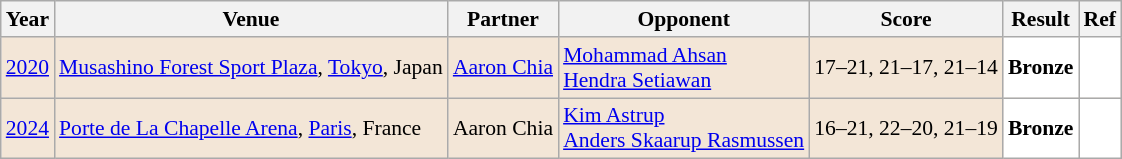<table class="sortable wikitable" style="font-size: 90%;">
<tr>
<th>Year</th>
<th>Venue</th>
<th>Partner</th>
<th>Opponent</th>
<th>Score</th>
<th>Result</th>
<th>Ref</th>
</tr>
<tr style="background:#F3E6D7">
<td align="center"><a href='#'>2020</a></td>
<td align="left"><a href='#'>Musashino Forest Sport Plaza</a>, <a href='#'>Tokyo</a>, Japan</td>
<td align="left"> <a href='#'>Aaron Chia</a></td>
<td align="left"> <a href='#'>Mohammad Ahsan</a><br> <a href='#'>Hendra Setiawan</a></td>
<td align="left">17–21, 21–17, 21–14</td>
<td style="text-align:left; background:white"> <strong>Bronze</strong></td>
<td style="text-align:center; background:white"></td>
</tr>
<tr style="background:#F3E6D7">
<td align="center"><a href='#'>2024</a></td>
<td align="left"><a href='#'>Porte de La Chapelle Arena</a>, <a href='#'>Paris</a>, France</td>
<td align="left"> Aaron Chia</td>
<td align="left"> <a href='#'>Kim Astrup</a><br> <a href='#'>Anders Skaarup Rasmussen</a></td>
<td align="left">16–21, 22–20, 21–19</td>
<td style="text-align:left; background:white"> <strong>Bronze</strong></td>
<td style="text-align:center; background:white"></td>
</tr>
</table>
